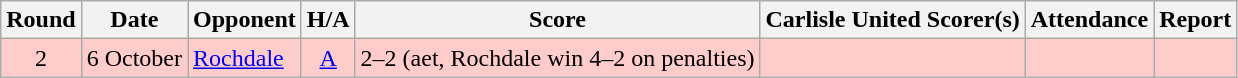<table class="wikitable" style="text-align:center">
<tr>
<th>Round</th>
<th>Date</th>
<th>Opponent</th>
<th>H/A</th>
<th>Score</th>
<th>Carlisle United Scorer(s)</th>
<th>Attendance</th>
<th>Report</th>
</tr>
<tr bgcolor=#FFCCCC>
<td>2</td>
<td align=left>6 October</td>
<td align=left><a href='#'>Rochdale</a></td>
<td><a href='#'>A</a></td>
<td>2–2 (aet, Rochdale win 4–2 on penalties)</td>
<td align=left></td>
<td></td>
<td></td>
</tr>
</table>
